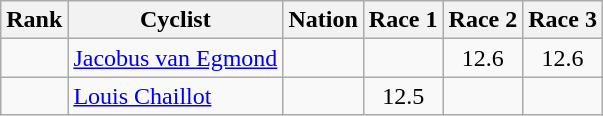<table class="wikitable sortable" style="text-align:center">
<tr>
<th>Rank</th>
<th>Cyclist</th>
<th>Nation</th>
<th>Race 1</th>
<th>Race 2</th>
<th>Race 3</th>
</tr>
<tr>
<td></td>
<td align=left><a href='#'>Jacobus van Egmond</a></td>
<td align=left></td>
<td></td>
<td>12.6</td>
<td>12.6</td>
</tr>
<tr>
<td></td>
<td align=left><a href='#'>Louis Chaillot</a></td>
<td align=left></td>
<td>12.5</td>
<td></td>
<td></td>
</tr>
</table>
